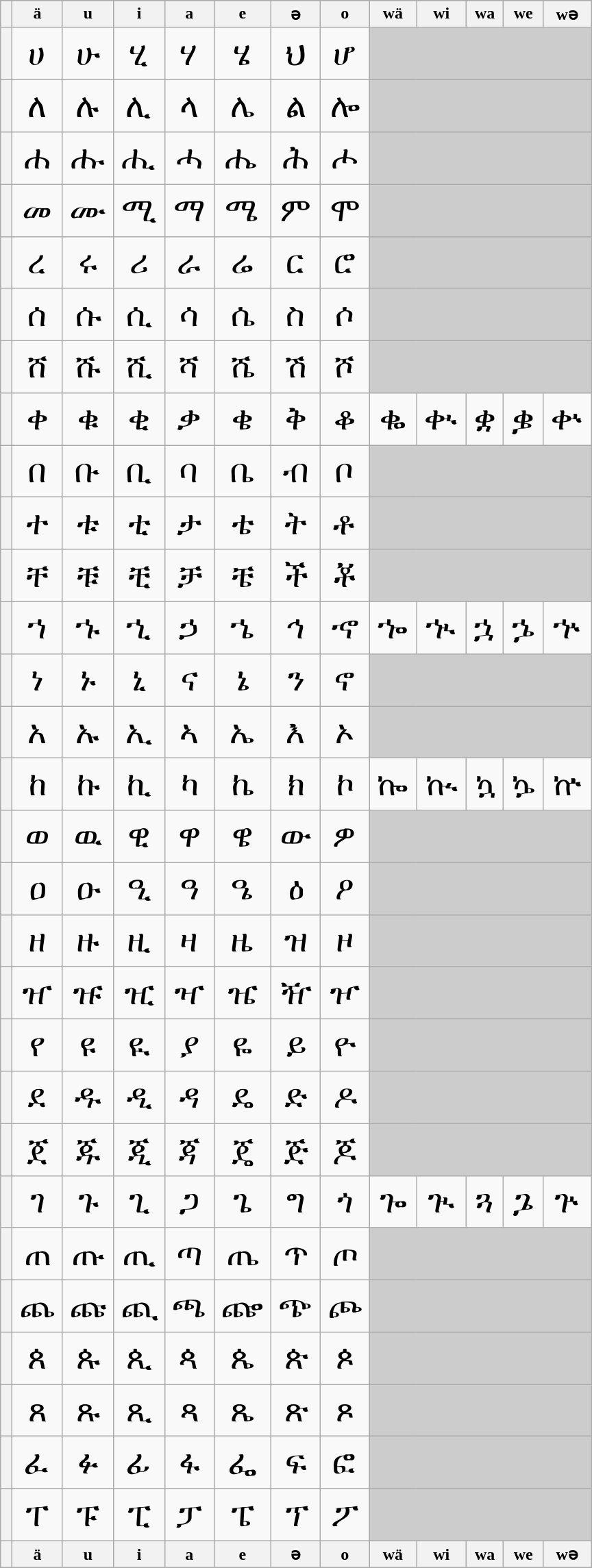<table class="wikitable" style="text-align:center">
<tr valign=top>
<th> </th>
<th>ä</th>
<th>u</th>
<th>i</th>
<th>a</th>
<th>e</th>
<th>ə</th>
<th>o</th>
<th>wä</th>
<th>wi</th>
<th>wa</th>
<th>we</th>
<th>wə</th>
</tr>
<tr style="font-size:2em">
<th style="font-size:0.5em"></th>
<td>ሀ</td>
<td>ሁ</td>
<td>ሂ</td>
<td>ሃ</td>
<td>ሄ</td>
<td>ህ</td>
<td>ሆ</td>
<td colspan="6" style="background:#cccccc"> </td>
</tr>
<tr style="font-size:2em">
<th style="font-size:0.5em"></th>
<td>ለ</td>
<td>ሉ</td>
<td>ሊ</td>
<td>ላ</td>
<td>ሌ</td>
<td>ል</td>
<td>ሎ</td>
<td colspan="6" style="background:#cccccc"> </td>
</tr>
<tr style="font-size:2em">
<th style="font-size:0.5em"></th>
<td>ሐ</td>
<td>ሑ</td>
<td>ሒ</td>
<td>ሓ</td>
<td>ሔ</td>
<td>ሕ</td>
<td>ሖ</td>
<td colspan="6" style="background:#cccccc"> </td>
</tr>
<tr style="font-size:2em">
<th style="font-size:0.5em"></th>
<td>መ</td>
<td>ሙ</td>
<td>ሚ</td>
<td>ማ</td>
<td>ሜ</td>
<td>ም</td>
<td>ሞ</td>
<td colspan="6" style="background:#cccccc"> </td>
</tr>
<tr style="font-size:2em">
<th style="font-size:0.5em"></th>
<td>ረ</td>
<td>ሩ</td>
<td>ሪ</td>
<td>ራ</td>
<td>ሬ</td>
<td>ር</td>
<td>ሮ</td>
<td colspan="6" style="background:#cccccc"> </td>
</tr>
<tr style="font-size:2em">
<th style="font-size:0.5em"></th>
<td>ሰ</td>
<td>ሱ</td>
<td>ሲ</td>
<td>ሳ</td>
<td>ሴ</td>
<td>ስ</td>
<td>ሶ</td>
<td colspan="6" style="background:#cccccc"> </td>
</tr>
<tr style="font-size:2em">
<th style="font-size:0.5em"></th>
<td>ሸ</td>
<td>ሹ</td>
<td>ሺ</td>
<td>ሻ</td>
<td>ሼ</td>
<td>ሽ</td>
<td>ሾ</td>
<td colspan="6" style="background:#cccccc"> </td>
</tr>
<tr style="font-size:2em">
<th style="font-size:0.5em"></th>
<td>ቀ</td>
<td>ቁ</td>
<td>ቂ</td>
<td>ቃ</td>
<td>ቄ</td>
<td>ቅ</td>
<td>ቆ</td>
<td>ቈ</td>
<td>ቊ</td>
<td>ቋ</td>
<td>ቌ</td>
<td>ቍ</td>
</tr>
<tr style="font-size:2em">
<th style="font-size:0.5em"></th>
<td>በ</td>
<td>ቡ</td>
<td>ቢ</td>
<td>ባ</td>
<td>ቤ</td>
<td>ብ</td>
<td>ቦ</td>
<td colspan="6" style="background:#cccccc"> </td>
</tr>
<tr style="font-size:2em">
<th style="font-size:0.5em"></th>
<td>ተ</td>
<td>ቱ</td>
<td>ቲ</td>
<td>ታ</td>
<td>ቴ</td>
<td>ት</td>
<td>ቶ</td>
<td colspan="6" style="background:#cccccc"> </td>
</tr>
<tr style="font-size:2em">
<th style="font-size:0.5em"></th>
<td>ቸ</td>
<td>ቹ</td>
<td>ቺ</td>
<td>ቻ</td>
<td>ቼ</td>
<td>ች</td>
<td>ቾ</td>
<td colspan="6" style="background:#cccccc"> </td>
</tr>
<tr style="font-size:2em">
<th style="font-size:0.5em"></th>
<td>ኀ</td>
<td>ኁ</td>
<td>ኂ</td>
<td>ኃ</td>
<td>ኄ</td>
<td>ኅ</td>
<td>ኆ</td>
<td>ኈ</td>
<td>ኊ</td>
<td>ኋ</td>
<td>ኌ</td>
<td>ኍ</td>
</tr>
<tr style="font-size:2em">
<th style="font-size:0.5em"></th>
<td>ነ</td>
<td>ኑ</td>
<td>ኒ</td>
<td>ና</td>
<td>ኔ</td>
<td>ን</td>
<td>ኖ</td>
<td colspan="6" style="background:#cccccc"> </td>
</tr>
<tr style="font-size:2em">
<th style="font-size:0.5em"></th>
<td>አ</td>
<td>ኡ</td>
<td>ኢ</td>
<td>ኣ</td>
<td>ኤ</td>
<td>እ</td>
<td>ኦ</td>
<td colspan="6" style="background:#cccccc"> </td>
</tr>
<tr style="font-size:2em">
<th style="font-size:0.5em"></th>
<td>ከ</td>
<td>ኩ</td>
<td>ኪ</td>
<td>ካ</td>
<td>ኬ</td>
<td>ክ</td>
<td>ኮ</td>
<td>ኰ</td>
<td>ኲ</td>
<td>ኳ</td>
<td>ኴ</td>
<td>ኵ</td>
</tr>
<tr style="font-size:2em">
<th style="font-size:0.5em"></th>
<td>ወ</td>
<td>ዉ</td>
<td>ዊ</td>
<td>ዋ</td>
<td>ዌ</td>
<td>ው</td>
<td>ዎ</td>
<td colspan="6" style="background:#cccccc"> </td>
</tr>
<tr style="font-size:2em">
<th style="font-size:0.5em"></th>
<td>ዐ</td>
<td>ዑ</td>
<td>ዒ</td>
<td>ዓ</td>
<td>ዔ</td>
<td>ዕ</td>
<td>ዖ</td>
<td colspan="6" style="background:#cccccc"> </td>
</tr>
<tr style="font-size:2em">
<th style="font-size:0.5em"></th>
<td>ዘ</td>
<td>ዙ</td>
<td>ዚ</td>
<td>ዛ</td>
<td>ዜ</td>
<td>ዝ</td>
<td>ዞ</td>
<td colspan="6" style="background:#cccccc"> </td>
</tr>
<tr style="font-size:2em">
<th style="font-size:0.5em"></th>
<td>ዠ</td>
<td>ዡ</td>
<td>ዢ</td>
<td>ዣ</td>
<td>ዤ</td>
<td>ዥ</td>
<td>ዦ</td>
<td colspan="6" style="background:#cccccc"> </td>
</tr>
<tr style="font-size:2em">
<th style="font-size:0.5em"></th>
<td>የ</td>
<td>ዩ</td>
<td>ዪ</td>
<td>ያ</td>
<td>ዬ</td>
<td>ይ</td>
<td>ዮ</td>
<td colspan="6" style="background:#cccccc"> </td>
</tr>
<tr style="font-size:2em">
<th style="font-size:0.5em"></th>
<td>ደ</td>
<td>ዱ</td>
<td>ዲ</td>
<td>ዳ</td>
<td>ዴ</td>
<td>ድ</td>
<td>ዶ</td>
<td colspan="6" style="background:#cccccc"> </td>
</tr>
<tr style="font-size:2em">
<th style="font-size:0.5em"></th>
<td>ጀ</td>
<td>ጁ</td>
<td>ጂ</td>
<td>ጃ</td>
<td>ጄ</td>
<td>ጅ</td>
<td>ጆ</td>
<td colspan="6" style="background:#cccccc"> </td>
</tr>
<tr style="font-size:2em">
<th style="font-size:0.5em"></th>
<td>ገ</td>
<td>ጉ</td>
<td>ጊ</td>
<td>ጋ</td>
<td>ጌ</td>
<td>ግ</td>
<td>ጎ</td>
<td>ጐ</td>
<td>ጒ</td>
<td>ጓ</td>
<td>ጔ</td>
<td>ጕ</td>
</tr>
<tr style="font-size:2em">
<th style="font-size:0.5em"></th>
<td>ጠ</td>
<td>ጡ</td>
<td>ጢ</td>
<td>ጣ</td>
<td>ጤ</td>
<td>ጥ</td>
<td>ጦ</td>
<td colspan="6" style="background:#cccccc"> </td>
</tr>
<tr style="font-size:2em">
<th style="font-size:0.5em"></th>
<td>ጨ</td>
<td>ጩ</td>
<td>ጪ</td>
<td>ጫ</td>
<td>ጬ</td>
<td>ጭ</td>
<td>ጮ</td>
<td colspan="6" style="background:#cccccc"> </td>
</tr>
<tr style="font-size:2em">
<th style="font-size:0.5em"></th>
<td>ጰ</td>
<td>ጱ</td>
<td>ጲ</td>
<td>ጳ</td>
<td>ጴ</td>
<td>ጵ</td>
<td>ጶ</td>
<td colspan="6" style="background:#cccccc"> </td>
</tr>
<tr style="font-size:2em">
<th style="font-size:0.5em"></th>
<td>ጸ</td>
<td>ጹ</td>
<td>ጺ</td>
<td>ጻ</td>
<td>ጼ</td>
<td>ጽ</td>
<td>ጾ</td>
<td colspan="6" style="background:#cccccc"> </td>
</tr>
<tr style="font-size:2em">
<th style="font-size:0.5em"></th>
<td>ፈ</td>
<td>ፉ</td>
<td>ፊ</td>
<td>ፋ</td>
<td>ፌ</td>
<td>ፍ</td>
<td>ፎ</td>
<td colspan="6" style="background:#cccccc"> </td>
</tr>
<tr style="font-size:2em">
<th style="font-size:0.5em"></th>
<td>ፐ</td>
<td>ፑ</td>
<td>ፒ</td>
<td>ፓ</td>
<td>ፔ</td>
<td>ፕ</td>
<td>ፖ</td>
<td colspan="6" style="background:#cccccc"> </td>
</tr>
<tr>
<th> </th>
<th>ä</th>
<th>u</th>
<th>i</th>
<th>a</th>
<th>e</th>
<th>ə</th>
<th>o</th>
<th>wä</th>
<th>wi</th>
<th>wa</th>
<th>we</th>
<th>wə</th>
</tr>
</table>
